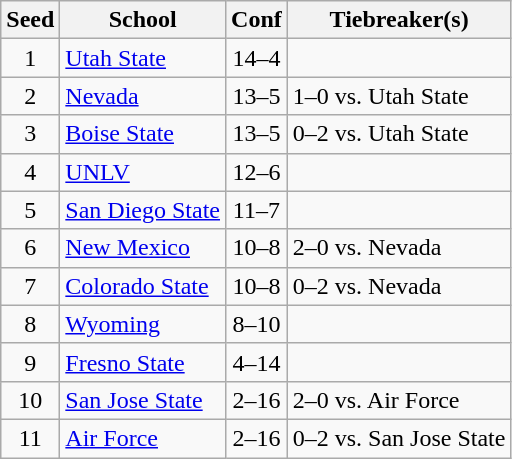<table class="wikitable" style="text-align:center">
<tr>
<th>Seed</th>
<th>School</th>
<th>Conf</th>
<th>Tiebreaker(s)</th>
</tr>
<tr>
<td>1</td>
<td align="left"><a href='#'>Utah State</a></td>
<td>14–4</td>
<td align="left"></td>
</tr>
<tr>
<td>2</td>
<td align="left"><a href='#'>Nevada</a></td>
<td>13–5</td>
<td align="left">1–0 vs. Utah State</td>
</tr>
<tr>
<td>3</td>
<td align="left"><a href='#'>Boise State</a></td>
<td>13–5</td>
<td align="left">0–2 vs. Utah State</td>
</tr>
<tr>
<td>4</td>
<td align="left"><a href='#'>UNLV</a></td>
<td>12–6</td>
<td align="left"></td>
</tr>
<tr>
<td>5</td>
<td align="left"><a href='#'>San Diego State</a></td>
<td>11–7</td>
<td align="left"></td>
</tr>
<tr>
<td>6</td>
<td align="left"><a href='#'>New Mexico</a></td>
<td>10–8</td>
<td align="left">2–0 vs. Nevada</td>
</tr>
<tr>
<td>7</td>
<td align="left"><a href='#'>Colorado State</a></td>
<td>10–8</td>
<td align="left">0–2 vs. Nevada</td>
</tr>
<tr>
<td>8</td>
<td align="left"><a href='#'>Wyoming</a></td>
<td>8–10</td>
<td align="left"></td>
</tr>
<tr>
<td>9</td>
<td align="left"><a href='#'>Fresno State</a></td>
<td>4–14</td>
<td align="left"></td>
</tr>
<tr>
<td>10</td>
<td align="left"><a href='#'>San Jose State</a></td>
<td>2–16</td>
<td align="left">2–0 vs. Air Force</td>
</tr>
<tr>
<td>11</td>
<td align="left"><a href='#'>Air Force</a></td>
<td>2–16</td>
<td align="left">0–2 vs. San Jose State</td>
</tr>
</table>
